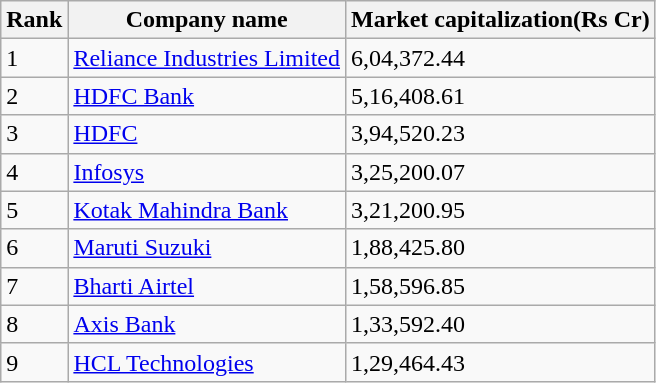<table class="wikitable">
<tr>
<th>Rank</th>
<th>Company name</th>
<th>Market capitalization(Rs Cr)</th>
</tr>
<tr>
<td>1</td>
<td><a href='#'>Reliance Industries Limited</a></td>
<td>6,04,372.44</td>
</tr>
<tr>
<td>2</td>
<td><a href='#'>HDFC Bank</a></td>
<td>5,16,408.61</td>
</tr>
<tr>
<td>3</td>
<td><a href='#'>HDFC</a></td>
<td>3,94,520.23</td>
</tr>
<tr>
<td>4</td>
<td><a href='#'>Infosys</a></td>
<td>3,25,200.07</td>
</tr>
<tr>
<td>5</td>
<td><a href='#'>Kotak Mahindra Bank</a></td>
<td>3,21,200.95</td>
</tr>
<tr>
<td>6</td>
<td><a href='#'>Maruti Suzuki</a></td>
<td>1,88,425.80</td>
</tr>
<tr>
<td>7</td>
<td><a href='#'>Bharti Airtel</a></td>
<td>1,58,596.85</td>
</tr>
<tr>
<td>8</td>
<td><a href='#'>Axis Bank</a></td>
<td>1,33,592.40</td>
</tr>
<tr>
<td>9</td>
<td><a href='#'>HCL Technologies</a></td>
<td>1,29,464.43</td>
</tr>
</table>
